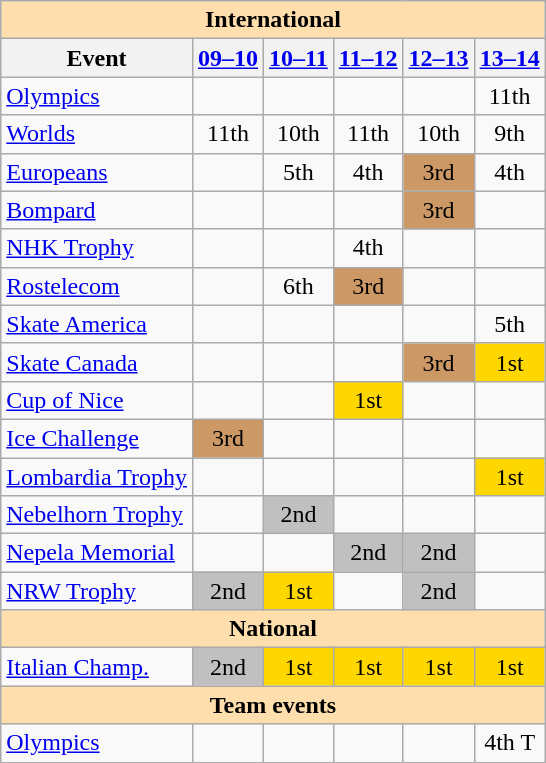<table class="wikitable" style="text-align:center">
<tr>
<th style="background-color: #ffdead; " colspan=6 align=center>International</th>
</tr>
<tr>
<th>Event</th>
<th><a href='#'>09–10</a></th>
<th><a href='#'>10–11</a></th>
<th><a href='#'>11–12</a></th>
<th><a href='#'>12–13</a></th>
<th><a href='#'>13–14</a></th>
</tr>
<tr>
<td align=left><a href='#'>Olympics</a></td>
<td></td>
<td></td>
<td></td>
<td></td>
<td>11th</td>
</tr>
<tr>
<td align=left><a href='#'>Worlds</a></td>
<td>11th</td>
<td>10th</td>
<td>11th</td>
<td>10th</td>
<td>9th</td>
</tr>
<tr>
<td align=left><a href='#'>Europeans</a></td>
<td></td>
<td>5th</td>
<td>4th</td>
<td bgcolor=cc9966>3rd</td>
<td>4th</td>
</tr>
<tr>
<td align=left> <a href='#'>Bompard</a></td>
<td></td>
<td></td>
<td></td>
<td bgcolor=cc9966>3rd</td>
<td></td>
</tr>
<tr>
<td align=left> <a href='#'>NHK Trophy</a></td>
<td></td>
<td></td>
<td>4th</td>
<td></td>
<td></td>
</tr>
<tr>
<td align=left> <a href='#'>Rostelecom</a></td>
<td></td>
<td>6th</td>
<td bgcolor=cc9966>3rd</td>
<td></td>
<td></td>
</tr>
<tr>
<td align=left> <a href='#'>Skate America</a></td>
<td></td>
<td></td>
<td></td>
<td></td>
<td>5th</td>
</tr>
<tr>
<td align=left> <a href='#'>Skate Canada</a></td>
<td></td>
<td></td>
<td></td>
<td bgcolor=cc9966>3rd</td>
<td bgcolor=gold>1st</td>
</tr>
<tr>
<td align=left><a href='#'>Cup of Nice</a></td>
<td></td>
<td></td>
<td bgcolor=gold>1st</td>
<td></td>
<td></td>
</tr>
<tr>
<td align=left><a href='#'>Ice Challenge</a></td>
<td bgcolor=cc9966>3rd</td>
<td></td>
<td></td>
<td></td>
<td></td>
</tr>
<tr>
<td align=left><a href='#'>Lombardia Trophy</a></td>
<td></td>
<td></td>
<td></td>
<td></td>
<td bgcolor=gold>1st</td>
</tr>
<tr>
<td align=left><a href='#'>Nebelhorn Trophy</a></td>
<td></td>
<td bgcolor=silver>2nd</td>
<td></td>
<td></td>
<td></td>
</tr>
<tr>
<td align=left><a href='#'>Nepela Memorial</a></td>
<td></td>
<td></td>
<td bgcolor=silver>2nd</td>
<td bgcolor=silver>2nd</td>
<td></td>
</tr>
<tr>
<td align=left><a href='#'>NRW Trophy</a></td>
<td bgcolor=silver>2nd</td>
<td bgcolor=gold>1st</td>
<td></td>
<td bgcolor=silver>2nd</td>
<td></td>
</tr>
<tr>
<th style="background-color: #ffdead; " colspan=6 align=center>National</th>
</tr>
<tr>
<td align=left><a href='#'>Italian Champ.</a></td>
<td bgcolor=silver>2nd</td>
<td bgcolor=gold>1st</td>
<td bgcolor=gold>1st</td>
<td bgcolor=gold>1st</td>
<td bgcolor=gold>1st</td>
</tr>
<tr>
<th style="background-color: #ffdead; " colspan=6 align=center>Team events</th>
</tr>
<tr>
<td align=left><a href='#'>Olympics</a></td>
<td></td>
<td></td>
<td></td>
<td></td>
<td>4th T</td>
</tr>
</table>
